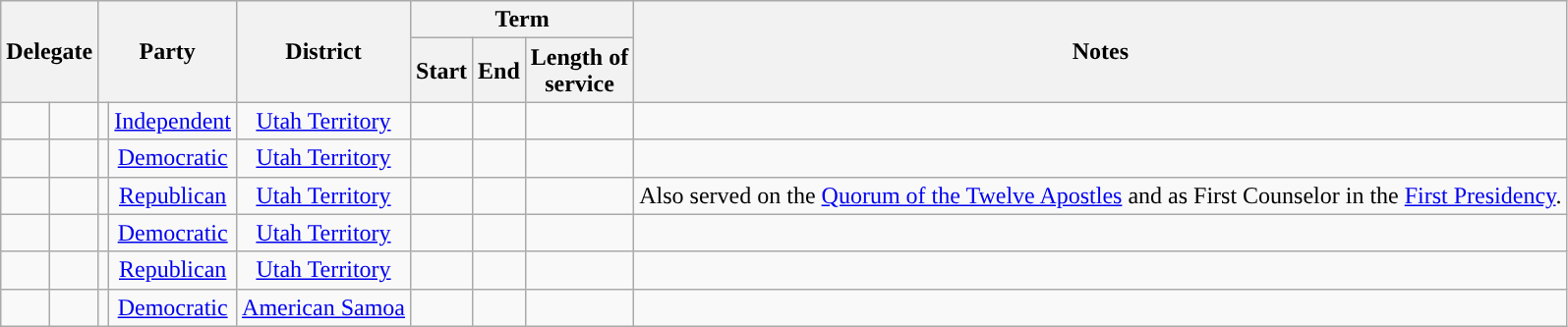<table class="wikitable sortable" style="text-align:center">
<tr>
<th rowspan=2 colspan=2>Delegate</th>
<th rowspan=2 colspan=2>Party</th>
<th rowspan=2>District</th>
<th colspan="3">Term</th>
<th rowspan=2>Notes</th>
</tr>
<tr>
<th>Start</th>
<th>End</th>
<th>Length of<br>service</th>
</tr>
<tr>
<td data-sort-value="Bernhisel, John Milton"></td>
<td><strong></strong></td>
<td style="background-color:"></td>
<td><a href='#'>Independent</a></td>
<td><a href='#'>Utah Territory</a></td>
<td></td>
<td></td>
<td></td>
<td></td>
</tr>
<tr>
<td data-sort-value="Hooper, William Henry"></td>
<td><strong></strong></td>
<td style="background-color:"></td>
<td><a href='#'>Democratic</a></td>
<td><a href='#'>Utah Territory</a></td>
<td></td>
<td></td>
<td></td>
<td></td>
</tr>
<tr>
<td data-sort-value="Cannon, George Q."></td>
<td><strong></strong></td>
<td style="background-color:"></td>
<td><a href='#'>Republican</a></td>
<td><a href='#'>Utah Territory</a></td>
<td></td>
<td></td>
<td></td>
<td>Also served on the <a href='#'>Quorum of the Twelve Apostles</a> and as First Counselor in the <a href='#'>First Presidency</a>.</td>
</tr>
<tr>
<td data-sort-value="Caine, John Thomas"></td>
<td><strong></strong></td>
<td style="background-color:"></td>
<td><a href='#'>Democratic</a></td>
<td><a href='#'>Utah Territory</a></td>
<td></td>
<td></td>
<td></td>
<td></td>
</tr>
<tr>
<td data-sort-value="Cannon, Frank J."></td>
<td><strong></strong></td>
<td style="background-color:"></td>
<td><a href='#'>Republican</a></td>
<td><a href='#'>Utah Territory</a></td>
<td></td>
<td></td>
<td></td>
<td></td>
</tr>
<tr>
<td data-sort-value="Faleomavaega, Eni"></td>
<td><strong></strong></td>
<td style="background-color:"></td>
<td><a href='#'>Democratic</a></td>
<td><a href='#'>American Samoa</a></td>
<td></td>
<td></td>
<td></td>
<td></td>
</tr>
</table>
